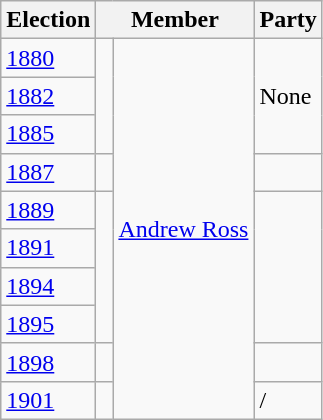<table class="wikitable">
<tr>
<th>Election</th>
<th colspan="2">Member</th>
<th>Party</th>
</tr>
<tr>
<td><a href='#'>1880</a></td>
<td rowspan="3" > </td>
<td rowspan="10"><a href='#'>Andrew Ross</a></td>
<td rowspan="3">None</td>
</tr>
<tr>
<td><a href='#'>1882</a></td>
</tr>
<tr>
<td><a href='#'>1885</a></td>
</tr>
<tr>
<td><a href='#'>1887</a></td>
<td> </td>
<td></td>
</tr>
<tr>
<td><a href='#'>1889</a></td>
<td rowspan="4" > </td>
<td rowspan="4"></td>
</tr>
<tr>
<td><a href='#'>1891</a></td>
</tr>
<tr>
<td><a href='#'>1894</a></td>
</tr>
<tr>
<td><a href='#'>1895</a></td>
</tr>
<tr>
<td><a href='#'>1898</a></td>
<td> </td>
<td></td>
</tr>
<tr>
<td><a href='#'>1901</a></td>
<td> </td>
<td> / </td>
</tr>
</table>
